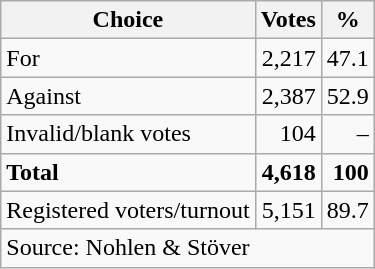<table class=wikitable style=text-align:right>
<tr>
<th>Choice</th>
<th>Votes</th>
<th>%</th>
</tr>
<tr>
<td align=left>For</td>
<td>2,217</td>
<td>47.1</td>
</tr>
<tr>
<td align=left>Against</td>
<td>2,387</td>
<td>52.9</td>
</tr>
<tr>
<td align=left>Invalid/blank votes</td>
<td>104</td>
<td>–</td>
</tr>
<tr>
<td align=left><strong>Total</strong></td>
<td><strong>4,618</strong></td>
<td><strong>100</strong></td>
</tr>
<tr>
<td align=left>Registered voters/turnout</td>
<td>5,151</td>
<td>89.7</td>
</tr>
<tr>
<td align=left colspan=3>Source: Nohlen & Stöver</td>
</tr>
</table>
